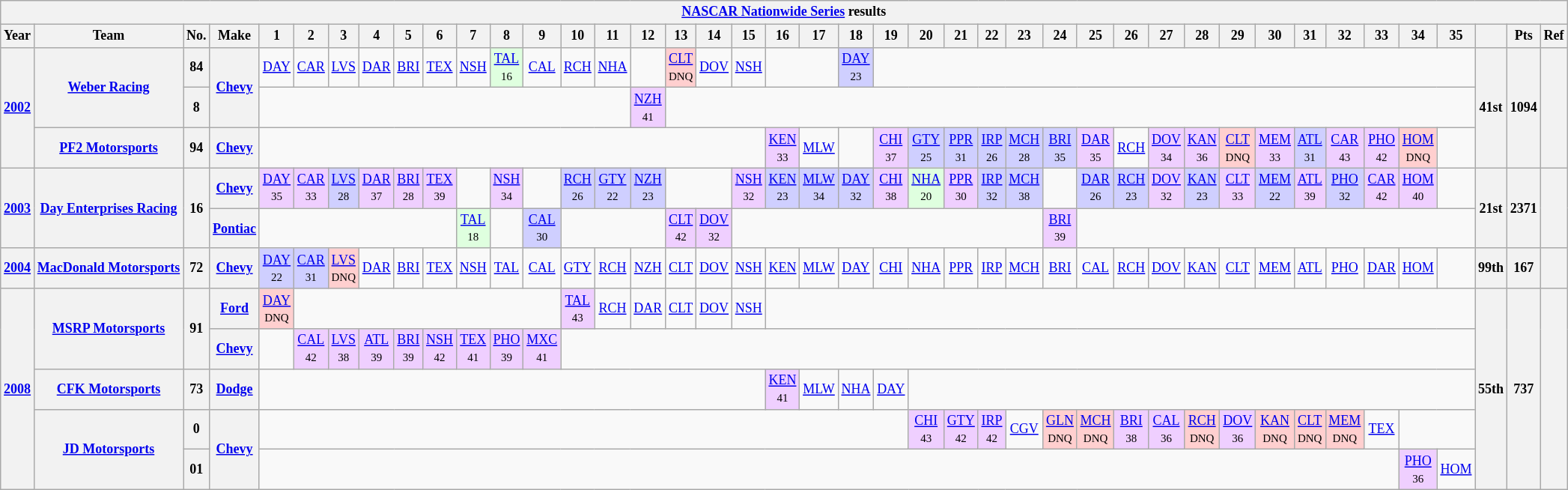<table class="wikitable" style="text-align:center; font-size:75%">
<tr>
<th colspan=42><a href='#'>NASCAR Nationwide Series</a> results</th>
</tr>
<tr>
<th>Year</th>
<th>Team</th>
<th>No.</th>
<th>Make</th>
<th>1</th>
<th>2</th>
<th>3</th>
<th>4</th>
<th>5</th>
<th>6</th>
<th>7</th>
<th>8</th>
<th>9</th>
<th>10</th>
<th>11</th>
<th>12</th>
<th>13</th>
<th>14</th>
<th>15</th>
<th>16</th>
<th>17</th>
<th>18</th>
<th>19</th>
<th>20</th>
<th>21</th>
<th>22</th>
<th>23</th>
<th>24</th>
<th>25</th>
<th>26</th>
<th>27</th>
<th>28</th>
<th>29</th>
<th>30</th>
<th>31</th>
<th>32</th>
<th>33</th>
<th>34</th>
<th>35</th>
<th></th>
<th>Pts</th>
<th>Ref</th>
</tr>
<tr>
<th rowspan=3><a href='#'>2002</a></th>
<th rowspan=2><a href='#'>Weber Racing</a></th>
<th>84</th>
<th rowspan=2><a href='#'>Chevy</a></th>
<td><a href='#'>DAY</a></td>
<td><a href='#'>CAR</a></td>
<td><a href='#'>LVS</a></td>
<td><a href='#'>DAR</a></td>
<td><a href='#'>BRI</a></td>
<td><a href='#'>TEX</a></td>
<td><a href='#'>NSH</a></td>
<td style="background:#DFFFDF;"><a href='#'>TAL</a><br><small>16</small></td>
<td><a href='#'>CAL</a></td>
<td><a href='#'>RCH</a></td>
<td><a href='#'>NHA</a></td>
<td></td>
<td style="background:#FFCFCF;"><a href='#'>CLT</a><br><small>DNQ</small></td>
<td><a href='#'>DOV</a></td>
<td><a href='#'>NSH</a></td>
<td colspan=2></td>
<td style="background:#CFCFFF;"><a href='#'>DAY</a><br><small>23</small></td>
<td colspan=17></td>
<th rowspan=3>41st</th>
<th rowspan=3>1094</th>
<th rowspan=3></th>
</tr>
<tr>
<th>8</th>
<td colspan=11></td>
<td style="background:#EFCFFF;"><a href='#'>NZH</a><br><small>41</small></td>
<td colspan=23></td>
</tr>
<tr>
<th><a href='#'>PF2 Motorsports</a></th>
<th>94</th>
<th><a href='#'>Chevy</a></th>
<td colspan=15></td>
<td style="background:#EFCFFF;"><a href='#'>KEN</a><br><small>33</small></td>
<td><a href='#'>MLW</a></td>
<td></td>
<td style="background:#EFCFFF;"><a href='#'>CHI</a><br><small>37</small></td>
<td style="background:#CFCFFF;"><a href='#'>GTY</a><br><small>25</small></td>
<td style="background:#CFCFFF;"><a href='#'>PPR</a><br><small>31</small></td>
<td style="background:#CFCFFF;"><a href='#'>IRP</a><br><small>26</small></td>
<td style="background:#CFCFFF;"><a href='#'>MCH</a><br><small>28</small></td>
<td style="background:#CFCFFF;"><a href='#'>BRI</a><br><small>35</small></td>
<td style="background:#EFCFFF;"><a href='#'>DAR</a><br><small>35</small></td>
<td><a href='#'>RCH</a></td>
<td style="background:#EFCFFF;"><a href='#'>DOV</a><br><small>34</small></td>
<td style="background:#EFCFFF;"><a href='#'>KAN</a><br><small>36</small></td>
<td style="background:#FFCFCF;"><a href='#'>CLT</a><br><small>DNQ</small></td>
<td style="background:#EFCFFF;"><a href='#'>MEM</a><br><small>33</small></td>
<td style="background:#CFCFFF;"><a href='#'>ATL</a><br><small>31</small></td>
<td style="background:#EFCFFF;"><a href='#'>CAR</a><br><small>43</small></td>
<td style="background:#EFCFFF;"><a href='#'>PHO</a><br><small>42</small></td>
<td style="background:#FFCFCF;"><a href='#'>HOM</a><br><small>DNQ</small></td>
<td></td>
</tr>
<tr>
<th rowspan=2><a href='#'>2003</a></th>
<th rowspan=2 nowrap><a href='#'>Day Enterprises Racing</a></th>
<th rowspan=2>16</th>
<th><a href='#'>Chevy</a></th>
<td style="background:#EFCFFF;"><a href='#'>DAY</a><br><small>35</small></td>
<td style="background:#EFCFFF;"><a href='#'>CAR</a><br><small>33</small></td>
<td style="background:#CFCFFF;"><a href='#'>LVS</a><br><small>28</small></td>
<td style="background:#EFCFFF;"><a href='#'>DAR</a><br><small>37</small></td>
<td style="background:#EFCFFF;"><a href='#'>BRI</a><br><small>28</small></td>
<td style="background:#EFCFFF;"><a href='#'>TEX</a><br><small>39</small></td>
<td></td>
<td style="background:#EFCFFF;"><a href='#'>NSH</a><br><small>34</small></td>
<td></td>
<td style="background:#CFCFFF;"><a href='#'>RCH</a><br><small>26</small></td>
<td style="background:#CFCFFF;"><a href='#'>GTY</a><br><small>22</small></td>
<td style="background:#CFCFFF;"><a href='#'>NZH</a><br><small>23</small></td>
<td colspan=2></td>
<td style="background:#EFCFFF;"><a href='#'>NSH</a><br><small>32</small></td>
<td style="background:#CFCFFF;"><a href='#'>KEN</a><br><small>23</small></td>
<td style="background:#CFCFFF;"><a href='#'>MLW</a><br><small>34</small></td>
<td style="background:#CFCFFF;"><a href='#'>DAY</a><br><small>32</small></td>
<td style="background:#EFCFFF;"><a href='#'>CHI</a><br><small>38</small></td>
<td style="background:#DFFFDF;"><a href='#'>NHA</a><br><small>20</small></td>
<td style="background:#EFCFFF;"><a href='#'>PPR</a><br><small>30</small></td>
<td style="background:#CFCFFF;"><a href='#'>IRP</a><br><small>32</small></td>
<td style="background:#CFCFFF;"><a href='#'>MCH</a><br><small>38</small></td>
<td></td>
<td style="background:#CFCFFF;"><a href='#'>DAR</a><br><small>26</small></td>
<td style="background:#CFCFFF;"><a href='#'>RCH</a><br><small>23</small></td>
<td style="background:#EFCFFF;"><a href='#'>DOV</a><br><small>32</small></td>
<td style="background:#CFCFFF;"><a href='#'>KAN</a><br><small>23</small></td>
<td style="background:#EFCFFF;"><a href='#'>CLT</a><br><small>33</small></td>
<td style="background:#CFCFFF;"><a href='#'>MEM</a><br><small>22</small></td>
<td style="background:#EFCFFF;"><a href='#'>ATL</a><br><small>39</small></td>
<td style="background:#CFCFFF;"><a href='#'>PHO</a><br><small>32</small></td>
<td style="background:#EFCFFF;"><a href='#'>CAR</a><br><small>42</small></td>
<td style="background:#EFCFFF;"><a href='#'>HOM</a><br><small>40</small></td>
<td></td>
<th rowspan=2>21st</th>
<th rowspan=2>2371</th>
<th rowspan=2></th>
</tr>
<tr>
<th><a href='#'>Pontiac</a></th>
<td colspan=6></td>
<td style="background:#DFFFDF;"><a href='#'>TAL</a><br><small>18</small></td>
<td></td>
<td style="background:#CFCFFF;"><a href='#'>CAL</a><br><small>30</small></td>
<td colspan=3></td>
<td style="background:#EFCFFF;"><a href='#'>CLT</a><br><small>42</small></td>
<td style="background:#EFCFFF;"><a href='#'>DOV</a><br><small>32</small></td>
<td colspan=9></td>
<td style="background:#EFCFFF;"><a href='#'>BRI</a><br><small>39</small></td>
<td colspan=11></td>
</tr>
<tr>
<th><a href='#'>2004</a></th>
<th nowrap><a href='#'>MacDonald Motorsports</a></th>
<th>72</th>
<th><a href='#'>Chevy</a></th>
<td style="background:#CFCFFF;"><a href='#'>DAY</a><br><small>22</small></td>
<td style="background:#CFCFFF;"><a href='#'>CAR</a><br><small>31</small></td>
<td style="background:#FFCFCF;"><a href='#'>LVS</a><br><small>DNQ</small></td>
<td><a href='#'>DAR</a></td>
<td><a href='#'>BRI</a></td>
<td><a href='#'>TEX</a></td>
<td><a href='#'>NSH</a></td>
<td><a href='#'>TAL</a></td>
<td><a href='#'>CAL</a></td>
<td><a href='#'>GTY</a></td>
<td><a href='#'>RCH</a></td>
<td><a href='#'>NZH</a></td>
<td><a href='#'>CLT</a></td>
<td><a href='#'>DOV</a></td>
<td><a href='#'>NSH</a></td>
<td><a href='#'>KEN</a></td>
<td><a href='#'>MLW</a></td>
<td><a href='#'>DAY</a></td>
<td><a href='#'>CHI</a></td>
<td><a href='#'>NHA</a></td>
<td><a href='#'>PPR</a></td>
<td><a href='#'>IRP</a></td>
<td><a href='#'>MCH</a></td>
<td><a href='#'>BRI</a></td>
<td><a href='#'>CAL</a></td>
<td><a href='#'>RCH</a></td>
<td><a href='#'>DOV</a></td>
<td><a href='#'>KAN</a></td>
<td><a href='#'>CLT</a></td>
<td><a href='#'>MEM</a></td>
<td><a href='#'>ATL</a></td>
<td><a href='#'>PHO</a></td>
<td><a href='#'>DAR</a></td>
<td><a href='#'>HOM</a></td>
<td></td>
<th>99th</th>
<th>167</th>
<th></th>
</tr>
<tr>
<th rowspan=5><a href='#'>2008</a></th>
<th rowspan=2><a href='#'>MSRP Motorsports</a></th>
<th rowspan=2>91</th>
<th><a href='#'>Ford</a></th>
<td style="background:#FFCFCF;"><a href='#'>DAY</a><br><small>DNQ</small></td>
<td colspan=8></td>
<td style="background:#EFCFFF;"><a href='#'>TAL</a><br><small>43</small></td>
<td><a href='#'>RCH</a></td>
<td><a href='#'>DAR</a></td>
<td><a href='#'>CLT</a></td>
<td><a href='#'>DOV</a></td>
<td><a href='#'>NSH</a></td>
<td colspan=20></td>
<th rowspan=5>55th</th>
<th rowspan=5>737</th>
<th rowspan=5></th>
</tr>
<tr>
<th><a href='#'>Chevy</a></th>
<td></td>
<td style="background:#EFCFFF;"><a href='#'>CAL</a><br><small>42</small></td>
<td style="background:#EFCFFF;"><a href='#'>LVS</a><br><small>38</small></td>
<td style="background:#EFCFFF;"><a href='#'>ATL</a><br><small>39</small></td>
<td style="background:#EFCFFF;"><a href='#'>BRI</a><br><small>39</small></td>
<td style="background:#EFCFFF;"><a href='#'>NSH</a><br><small>42</small></td>
<td style="background:#EFCFFF;"><a href='#'>TEX</a><br><small>41</small></td>
<td style="background:#EFCFFF;"><a href='#'>PHO</a><br><small>39</small></td>
<td style="background:#EFCFFF;"><a href='#'>MXC</a><br><small>41</small></td>
<td colspan=26></td>
</tr>
<tr>
<th><a href='#'>CFK Motorsports</a></th>
<th>73</th>
<th><a href='#'>Dodge</a></th>
<td colspan=15></td>
<td style="background:#EFCFFF;"><a href='#'>KEN</a><br><small>41</small></td>
<td><a href='#'>MLW</a></td>
<td><a href='#'>NHA</a></td>
<td><a href='#'>DAY</a></td>
<td colspan=16></td>
</tr>
<tr>
<th rowspan=2><a href='#'>JD Motorsports</a></th>
<th>0</th>
<th rowspan=2><a href='#'>Chevy</a></th>
<td colspan=19></td>
<td style="background:#EFCFFF;"><a href='#'>CHI</a><br><small>43</small></td>
<td style="background:#EFCFFF;"><a href='#'>GTY</a><br><small>42</small></td>
<td style="background:#EFCFFF;"><a href='#'>IRP</a><br><small>42</small></td>
<td><a href='#'>CGV</a></td>
<td style="background:#FFCFCF;"><a href='#'>GLN</a><br><small>DNQ</small></td>
<td style="background:#FFCFCF;"><a href='#'>MCH</a><br><small>DNQ</small></td>
<td style="background:#EFCFFF;"><a href='#'>BRI</a><br><small>38</small></td>
<td style="background:#EFCFFF;"><a href='#'>CAL</a><br><small>36</small></td>
<td style="background:#FFCFCF;"><a href='#'>RCH</a><br><small>DNQ</small></td>
<td style="background:#EFCFFF;"><a href='#'>DOV</a><br><small>36</small></td>
<td style="background:#FFCFCF;"><a href='#'>KAN</a><br><small>DNQ</small></td>
<td style="background:#FFCFCF;"><a href='#'>CLT</a><br><small>DNQ</small></td>
<td style="background:#FFCFCF;"><a href='#'>MEM</a><br><small>DNQ</small></td>
<td><a href='#'>TEX</a></td>
<td colspan=2></td>
</tr>
<tr>
<th>01</th>
<td colspan=33></td>
<td style="background:#EFCFFF;"><a href='#'>PHO</a><br><small>36</small></td>
<td><a href='#'>HOM</a></td>
</tr>
</table>
